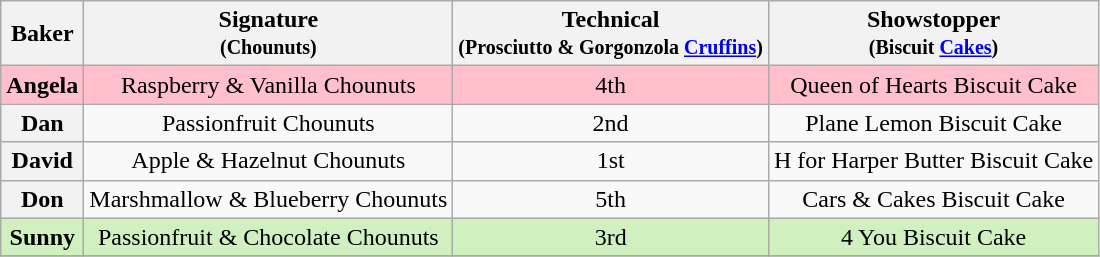<table class="wikitable sortable" style="text-align:center">
<tr>
<th>Baker</th>
<th class="unsortable">Signature<br><small>(Chounuts)</small></th>
<th>Technical<br><small>(Prosciutto & Gorgonzola <a href='#'>Cruffins</a>)</small></th>
<th class="unsortable">Showstopper<br><small>(Biscuit <a href='#'>Cakes</a>)</small></th>
</tr>
<tr style="background:Pink;">
<th style="background:Pink;">Angela</th>
<td>Raspberry & Vanilla Chounuts</td>
<td>4th</td>
<td>Queen of Hearts Biscuit Cake</td>
</tr>
<tr>
<th>Dan</th>
<td>Passionfruit Chounuts</td>
<td>2nd</td>
<td>Plane Lemon Biscuit Cake</td>
</tr>
<tr>
<th>David</th>
<td>Apple & Hazelnut Chounuts</td>
<td>1st</td>
<td>H for Harper Butter Biscuit Cake</td>
</tr>
<tr>
<th>Don</th>
<td>Marshmallow & Blueberry Chounuts</td>
<td>5th</td>
<td>Cars & Cakes Biscuit Cake</td>
</tr>
<tr style="background:#d0f0c0;">
<th style="background:#d0f0c0;">Sunny</th>
<td>Passionfruit & Chocolate Chounuts</td>
<td>3rd</td>
<td>4 You Biscuit Cake</td>
</tr>
<tr>
</tr>
</table>
